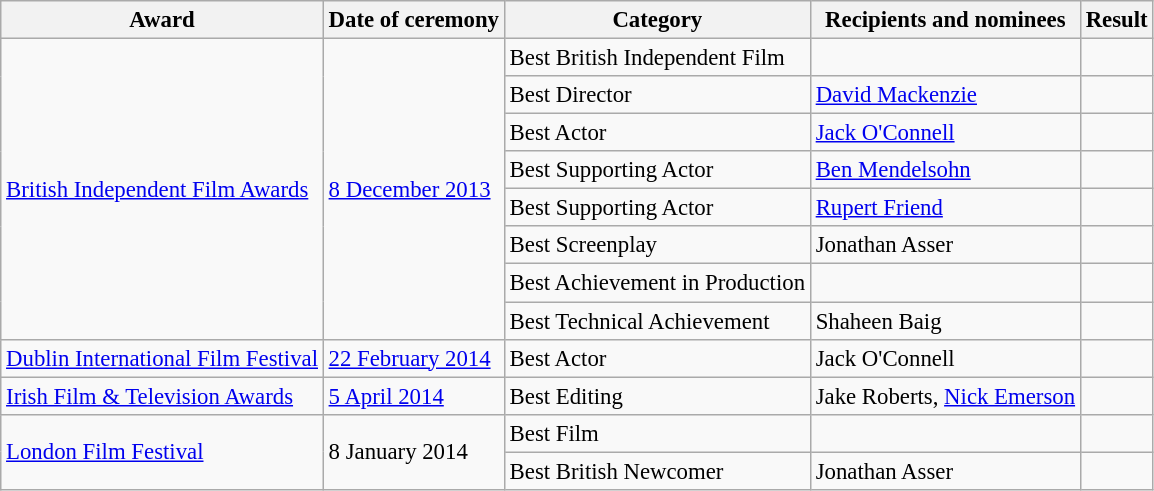<table class="wikitable sortable" style="font-size: 95%;">
<tr>
<th>Award</th>
<th>Date of ceremony</th>
<th>Category</th>
<th>Recipients and nominees</th>
<th>Result</th>
</tr>
<tr>
<td rowspan="8"><a href='#'>British Independent Film Awards</a></td>
<td rowspan="8"><a href='#'>8 December 2013</a></td>
<td>Best British Independent Film</td>
<td></td>
<td></td>
</tr>
<tr>
<td>Best Director</td>
<td><a href='#'>David Mackenzie</a></td>
<td></td>
</tr>
<tr>
<td>Best Actor</td>
<td><a href='#'>Jack O'Connell</a></td>
<td></td>
</tr>
<tr>
<td>Best Supporting Actor</td>
<td><a href='#'>Ben Mendelsohn</a></td>
<td></td>
</tr>
<tr>
<td>Best Supporting Actor</td>
<td><a href='#'>Rupert Friend</a></td>
<td></td>
</tr>
<tr>
<td>Best Screenplay</td>
<td>Jonathan Asser</td>
<td></td>
</tr>
<tr>
<td>Best Achievement in Production</td>
<td></td>
<td></td>
</tr>
<tr>
<td>Best Technical Achievement</td>
<td>Shaheen Baig</td>
<td></td>
</tr>
<tr>
<td rowspan="1"><a href='#'>Dublin International Film Festival</a></td>
<td rowspan="1"><a href='#'>22 February 2014</a></td>
<td>Best Actor</td>
<td>Jack O'Connell</td>
<td></td>
</tr>
<tr>
<td rowspan="1"><a href='#'>Irish Film & Television Awards</a></td>
<td rowspan="1"><a href='#'>5 April 2014</a></td>
<td>Best Editing</td>
<td>Jake Roberts, <a href='#'>Nick Emerson</a></td>
<td></td>
</tr>
<tr>
<td rowspan="2"><a href='#'>London Film Festival</a></td>
<td rowspan="2">8 January 2014</td>
<td>Best Film</td>
<td></td>
<td></td>
</tr>
<tr>
<td>Best British Newcomer</td>
<td>Jonathan Asser</td>
<td></td>
</tr>
</table>
